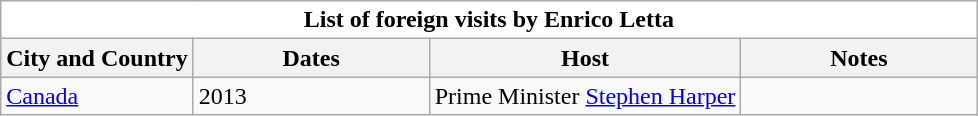<table class="wikitable mw-collapsible mw-collapsed" cellspacing="0" cellpadding="0">
<tr>
<td colspan="4" bgcolor="white" align="center" style="color:black;"><strong>List of foreign visits by Enrico Letta</strong></td>
</tr>
<tr bgcolor="#efefef">
<th rowspan="1">City and Country</th>
<th rowspan="1" width="150" align="center">Dates</th>
<th colspan="1" align="center">Host</th>
<th rowspan="1" width="150" align="center">Notes</th>
</tr>
<tr>
<td><a href='#'>Canada</a></td>
<td>2013</td>
<td>Prime Minister <a href='#'>Stephen Harper</a></td>
<td></td>
</tr>
</table>
